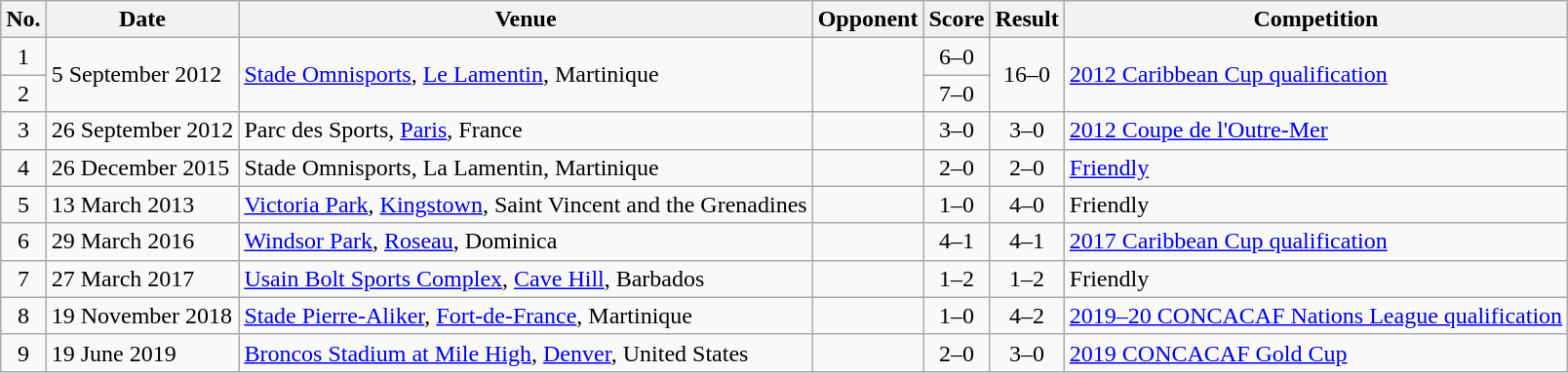<table class="wikitable sortable">
<tr>
<th scope="col">No.</th>
<th scope="col">Date</th>
<th scope="col">Venue</th>
<th scope="col">Opponent</th>
<th scope="col">Score</th>
<th scope="col">Result</th>
<th scope="col">Competition</th>
</tr>
<tr>
<td align="center">1</td>
<td rowspan="2">5 September 2012</td>
<td rowspan="2"><a href='#'>Stade Omnisports</a>, <a href='#'>Le Lamentin</a>, Martinique</td>
<td rowspan="2"></td>
<td align="center">6–0</td>
<td rowspan="2" style="text-align:center">16–0</td>
<td rowspan="2"><a href='#'>2012 Caribbean Cup qualification</a></td>
</tr>
<tr>
<td align="center">2</td>
<td align="center">7–0</td>
</tr>
<tr>
<td align="center">3</td>
<td>26 September 2012</td>
<td>Parc des Sports, <a href='#'>Paris</a>, France</td>
<td></td>
<td align="center">3–0</td>
<td align="center">3–0</td>
<td><a href='#'>2012 Coupe de l'Outre-Mer</a></td>
</tr>
<tr>
<td align="center">4</td>
<td>26 December 2015</td>
<td>Stade Omnisports, La Lamentin, Martinique</td>
<td></td>
<td align="center">2–0</td>
<td align="center">2–0</td>
<td><a href='#'>Friendly</a></td>
</tr>
<tr>
<td align="center">5</td>
<td>13 March 2013</td>
<td><a href='#'>Victoria Park</a>, <a href='#'>Kingstown</a>, Saint Vincent and the Grenadines</td>
<td></td>
<td align="center">1–0</td>
<td align="center">4–0</td>
<td>Friendly</td>
</tr>
<tr>
<td align="center">6</td>
<td>29 March 2016</td>
<td><a href='#'>Windsor Park</a>, <a href='#'>Roseau</a>, Dominica</td>
<td></td>
<td align="center">4–1</td>
<td align="center">4–1</td>
<td><a href='#'>2017 Caribbean Cup qualification</a></td>
</tr>
<tr>
<td align="center">7</td>
<td>27 March 2017</td>
<td><a href='#'>Usain Bolt Sports Complex</a>, <a href='#'>Cave Hill</a>, Barbados</td>
<td></td>
<td align="center">1–2</td>
<td align="center">1–2</td>
<td>Friendly</td>
</tr>
<tr>
<td align="center">8</td>
<td>19 November 2018</td>
<td><a href='#'>Stade Pierre-Aliker</a>, <a href='#'>Fort-de-France</a>, Martinique</td>
<td></td>
<td align="center">1–0</td>
<td align="center">4–2</td>
<td><a href='#'>2019–20 CONCACAF Nations League qualification</a></td>
</tr>
<tr>
<td align="center">9</td>
<td>19 June 2019</td>
<td><a href='#'>Broncos Stadium at Mile High</a>, <a href='#'>Denver</a>, United States</td>
<td></td>
<td align="center">2–0</td>
<td align="center">3–0</td>
<td><a href='#'>2019 CONCACAF Gold Cup</a></td>
</tr>
</table>
